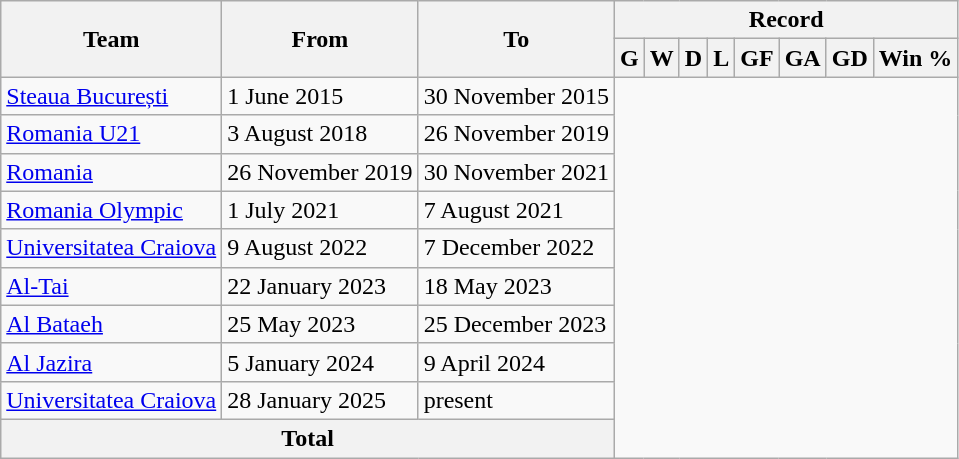<table class="wikitable" style="text-align: center">
<tr>
<th rowspan=2>Team</th>
<th rowspan=2>From</th>
<th rowspan=2>To</th>
<th colspan=8>Record</th>
</tr>
<tr>
<th>G</th>
<th>W</th>
<th>D</th>
<th>L</th>
<th>GF</th>
<th>GA</th>
<th>GD</th>
<th>Win %</th>
</tr>
<tr>
<td align=left> <a href='#'>Steaua București</a></td>
<td align=left>1 June 2015</td>
<td align=left>30 November 2015<br></td>
</tr>
<tr>
<td align=left> <a href='#'>Romania U21</a></td>
<td align=left>3 August 2018</td>
<td align=left>26 November 2019<br></td>
</tr>
<tr>
<td align=left> <a href='#'>Romania</a></td>
<td align=left>26 November 2019</td>
<td align=left>30 November 2021<br></td>
</tr>
<tr>
<td align=left> <a href='#'>Romania Olympic</a></td>
<td align=left>1 July 2021</td>
<td align=left>7 August 2021<br></td>
</tr>
<tr>
<td align=left> <a href='#'>Universitatea Craiova</a></td>
<td align=left>9 August 2022</td>
<td align=left>7 December 2022<br></td>
</tr>
<tr>
<td align=left> <a href='#'>Al-Tai</a></td>
<td align=left>22 January 2023</td>
<td align=left>18 May 2023<br></td>
</tr>
<tr>
<td align=left> <a href='#'>Al Bataeh</a></td>
<td align=left>25 May 2023</td>
<td align=left>25 December 2023<br></td>
</tr>
<tr>
<td align=left> <a href='#'>Al Jazira</a></td>
<td align=left>5 January 2024</td>
<td align=left>9 April 2024<br></td>
</tr>
<tr>
<td align=left> <a href='#'>Universitatea Craiova</a></td>
<td align=left>28 January 2025</td>
<td align=left>present<br></td>
</tr>
<tr>
<th colspan="3">Total<br></th>
</tr>
</table>
